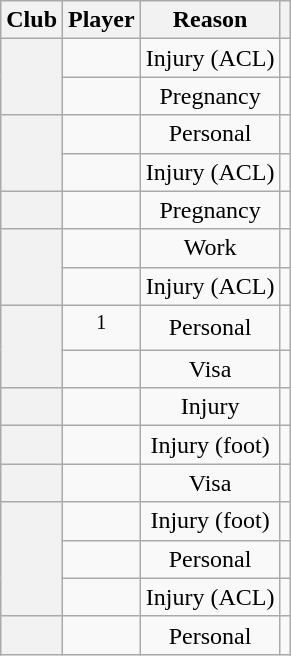<table class="wikitable sortable plainrowheaders" style="text-align:center;">
<tr>
<th scope="col">Club</th>
<th scope="col">Player</th>
<th scope="col">Reason</th>
<th class="unsortable"></th>
</tr>
<tr>
<th scope="row" rowspan=2></th>
<td></td>
<td>Injury (ACL)</td>
<td></td>
</tr>
<tr>
<td></td>
<td>Pregnancy</td>
<td></td>
</tr>
<tr>
<th scope="row" rowspan=2></th>
<td></td>
<td>Personal</td>
<td></td>
</tr>
<tr>
<td></td>
<td>Injury (ACL)</td>
<td></td>
</tr>
<tr>
<th scope="row"></th>
<td></td>
<td>Pregnancy</td>
<td></td>
</tr>
<tr>
<th scope="row" rowspan=2></th>
<td></td>
<td>Work</td>
<td></td>
</tr>
<tr>
<td></td>
<td>Injury (ACL)</td>
<td></td>
</tr>
<tr>
<th scope="row" rowspan=2></th>
<td><sup>1</sup></td>
<td>Personal</td>
<td></td>
</tr>
<tr>
<td></td>
<td>Visa</td>
<td></td>
</tr>
<tr>
<th scope="row"></th>
<td></td>
<td>Injury</td>
<td></td>
</tr>
<tr>
<th scope="row"></th>
<td></td>
<td>Injury (foot)</td>
<td></td>
</tr>
<tr>
<th scope="row"></th>
<td></td>
<td>Visa</td>
<td></td>
</tr>
<tr>
<th scope="row" rowspan=3></th>
<td></td>
<td>Injury (foot)</td>
<td></td>
</tr>
<tr>
<td></td>
<td>Personal</td>
<td></td>
</tr>
<tr>
<td></td>
<td>Injury (ACL)</td>
<td></td>
</tr>
<tr>
<th scope="row"></th>
<td></td>
<td>Personal</td>
<td></td>
</tr>
</table>
